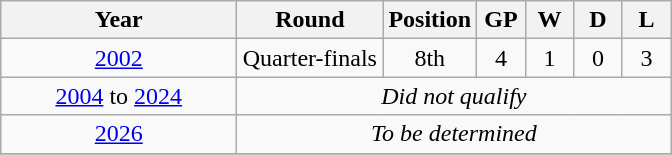<table class="wikitable" style="text-align: center;">
<tr>
<th width=150>Year</th>
<th width=90>Round</th>
<th>Position</th>
<th width=25>GP</th>
<th width=25>W</th>
<th width=25>D</th>
<th width=25>L</th>
</tr>
<tr>
<td> <a href='#'>2002</a></td>
<td>Quarter-finals</td>
<td>8th</td>
<td>4</td>
<td>1</td>
<td>0</td>
<td>3</td>
</tr>
<tr>
<td> <a href='#'>2004</a> to  <a href='#'>2024</a></td>
<td colspan=7><em>Did not qualify</em></td>
</tr>
<tr>
<td> <a href='#'>2026</a></td>
<td colspan=7><em>To be determined</em></td>
</tr>
<tr>
</tr>
</table>
